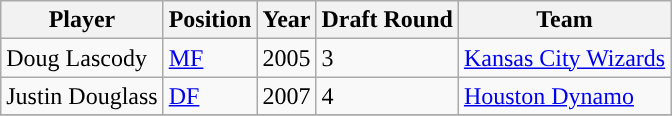<table class="wikitable">
<tr>
<th>Player</th>
<th>Position</th>
<th>Year</th>
<th>Draft Round</th>
<th>Team</th>
</tr>
<tr>
<td>Doug Lascody</td>
<td><a href='#'>MF</a></td>
<td>2005</td>
<td>3</td>
<td><a href='#'>Kansas City Wizards</a></td>
</tr>
<tr>
<td>Justin Douglass</td>
<td><a href='#'>DF</a></td>
<td>2007</td>
<td>4</td>
<td><a href='#'>Houston Dynamo</a></td>
</tr>
<tr>
</tr>
</table>
